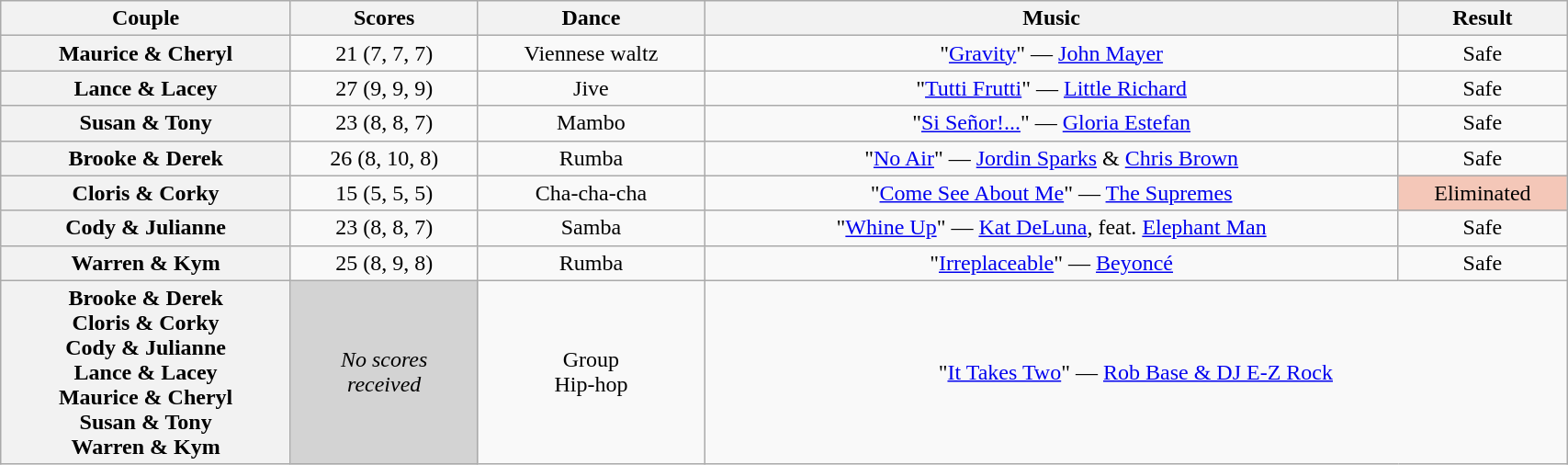<table class="wikitable sortable" style="text-align:center; width:90%">
<tr>
<th scope="col">Couple</th>
<th scope="col">Scores</th>
<th scope="col" class="unsortable">Dance</th>
<th scope="col" class="unsortable">Music</th>
<th scope="col" class="unsortable">Result</th>
</tr>
<tr>
<th scope="row">Maurice & Cheryl</th>
<td>21 (7, 7, 7)</td>
<td>Viennese waltz</td>
<td>"<a href='#'>Gravity</a>" — <a href='#'>John Mayer</a></td>
<td>Safe</td>
</tr>
<tr>
<th scope="row">Lance & Lacey</th>
<td>27 (9, 9, 9)</td>
<td>Jive</td>
<td>"<a href='#'>Tutti Frutti</a>" — <a href='#'>Little Richard</a></td>
<td>Safe</td>
</tr>
<tr>
<th scope="row">Susan & Tony</th>
<td>23 (8, 8, 7)</td>
<td>Mambo</td>
<td>"<a href='#'>Si Señor!...</a>" — <a href='#'>Gloria Estefan</a></td>
<td>Safe</td>
</tr>
<tr>
<th scope="row">Brooke & Derek</th>
<td>26 (8, 10, 8)</td>
<td>Rumba</td>
<td>"<a href='#'>No Air</a>" — <a href='#'>Jordin Sparks</a> & <a href='#'>Chris Brown</a></td>
<td>Safe</td>
</tr>
<tr>
<th scope="row">Cloris & Corky</th>
<td>15 (5, 5, 5)</td>
<td>Cha-cha-cha</td>
<td>"<a href='#'>Come See About Me</a>" — <a href='#'>The Supremes</a></td>
<td bgcolor=f4c7b8>Eliminated</td>
</tr>
<tr>
<th scope="row">Cody & Julianne</th>
<td>23 (8, 8, 7)</td>
<td>Samba</td>
<td>"<a href='#'>Whine Up</a>" — <a href='#'>Kat DeLuna</a>, feat. <a href='#'>Elephant Man</a></td>
<td>Safe</td>
</tr>
<tr>
<th scope="row">Warren & Kym</th>
<td>25 (8, 9, 8)</td>
<td>Rumba</td>
<td>"<a href='#'>Irreplaceable</a>" — <a href='#'>Beyoncé</a></td>
<td>Safe</td>
</tr>
<tr>
<th scope="row">Brooke & Derek<br>Cloris & Corky<br>Cody & Julianne<br>Lance & Lacey<br>Maurice & Cheryl<br>Susan & Tony<br>Warren & Kym</th>
<td bgcolor="lightgray"><em>No scores<br>received</em></td>
<td>Group<br>Hip-hop</td>
<td colspan="2">"<a href='#'>It Takes Two</a>" — <a href='#'>Rob Base & DJ E-Z Rock</a></td>
</tr>
</table>
